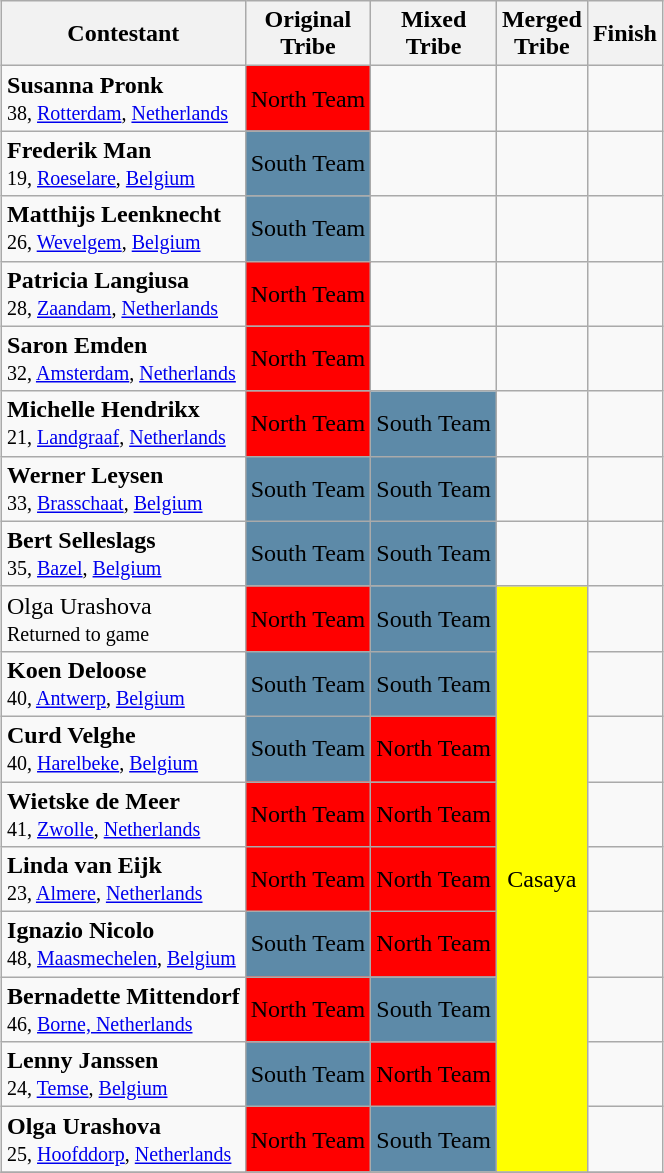<table class="wikitable" style="margin:auto; text-align:center">
<tr>
<th>Contestant</th>
<th>Original<br>Tribe</th>
<th>Mixed<br>Tribe</th>
<th>Merged<br>Tribe</th>
<th>Finish</th>
</tr>
<tr>
<td align="left"><strong>Susanna Pronk</strong><br><small>38, <a href='#'>Rotterdam</a>, <a href='#'>Netherlands</a></small></td>
<td bgcolor="red" align=center>North Team</td>
<td></td>
<td></td>
<td></td>
</tr>
<tr>
<td align="left"><strong>Frederik Man</strong><br><small>19, <a href='#'>Roeselare</a>, <a href='#'>Belgium</a></small></td>
<td bgcolor="#5D8AA8" align=center>South Team</td>
<td></td>
<td></td>
<td></td>
</tr>
<tr>
<td align="left"><strong>Matthijs Leenknecht</strong><br><small>26, <a href='#'>Wevelgem</a>, <a href='#'>Belgium</a></small></td>
<td bgcolor="#5D8AA8" align=center>South Team</td>
<td></td>
<td></td>
<td></td>
</tr>
<tr>
<td align="left"><strong>Patricia Langiusa</strong><br><small>28, <a href='#'>Zaandam</a>, <a href='#'>Netherlands</a></small></td>
<td bgcolor="red" align=center>North Team</td>
<td></td>
<td></td>
<td></td>
</tr>
<tr>
<td align="left"><strong>Saron Emden</strong><br><small>32, <a href='#'>Amsterdam</a>, <a href='#'>Netherlands</a></small></td>
<td bgcolor="red" align=center>North Team</td>
<td></td>
<td></td>
<td></td>
</tr>
<tr>
<td align="left"><strong>Michelle Hendrikx</strong><br><small>21, <a href='#'>Landgraaf</a>, <a href='#'>Netherlands</a></small></td>
<td bgcolor="red" align=center>North Team</td>
<td bgcolor="#5D8AA8" align=center>South Team</td>
<td></td>
<td></td>
</tr>
<tr>
<td align="left"><strong>Werner Leysen</strong><br><small>33, <a href='#'>Brasschaat</a>, <a href='#'>Belgium</a></small></td>
<td bgcolor="#5D8AA8" align=center>South Team</td>
<td bgcolor="#5D8AA8" align=center>South Team</td>
<td></td>
<td></td>
</tr>
<tr>
<td align="left"><strong>Bert Selleslags</strong><br><small>35, <a href='#'>Bazel</a>, <a href='#'>Belgium</a></small></td>
<td bgcolor="#5D8AA8" align=center>South Team</td>
<td bgcolor="#5D8AA8" align=center>South Team</td>
<td></td>
<td></td>
</tr>
<tr>
<td align="left">Olga Urashova<br><small>Returned to game</small></td>
<td bgcolor="red" align=center>North Team</td>
<td bgcolor="#5D8AA8" align=center>South Team</td>
<td align=center bgcolor="yellow" rowspan="9">Casaya</td>
<td></td>
</tr>
<tr>
<td align="left"><strong>Koen Deloose</strong><br><small>40, <a href='#'>Antwerp</a>, <a href='#'>Belgium</a></small></td>
<td bgcolor="#5D8AA8" align=center>South Team</td>
<td bgcolor="#5D8AA8" align=center>South Team</td>
<td></td>
</tr>
<tr>
<td align="left"><strong>Curd Velghe</strong><br><small>40, <a href='#'>Harelbeke</a>, <a href='#'>Belgium</a></small></td>
<td bgcolor="#5D8AA8" align=center>South Team</td>
<td bgcolor="red" align=center>North Team</td>
<td></td>
</tr>
<tr>
<td align="left"><strong>Wietske de Meer</strong><br><small>41, <a href='#'>Zwolle</a>, <a href='#'>Netherlands</a></small></td>
<td bgcolor="red" align=center>North Team</td>
<td bgcolor="red" align=center>North Team</td>
<td></td>
</tr>
<tr>
<td align="left"><strong>Linda van Eijk</strong><br><small>23, <a href='#'>Almere</a>, <a href='#'>Netherlands</a></small></td>
<td bgcolor="red" align=center>North Team</td>
<td bgcolor="red" align=center>North Team</td>
<td></td>
</tr>
<tr>
<td align="left"><strong>Ignazio Nicolo</strong><br><small>48, <a href='#'>Maasmechelen</a>, <a href='#'>Belgium</a></small></td>
<td bgcolor="#5D8AA8" align=center>South Team</td>
<td bgcolor="red" align=center>North Team</td>
<td></td>
</tr>
<tr>
<td align="left"><strong>Bernadette Mittendorf</strong><br><small>46, <a href='#'>Borne, Netherlands</a></small></td>
<td bgcolor="red" align=center>North Team</td>
<td bgcolor="#5D8AA8" align=center>South Team</td>
<td></td>
</tr>
<tr>
<td align="left"><strong>Lenny Janssen</strong><br><small>24, <a href='#'>Temse</a>, <a href='#'>Belgium</a></small></td>
<td bgcolor="#5D8AA8" align=center>South Team</td>
<td bgcolor="red" align=center>North Team</td>
<td></td>
</tr>
<tr>
<td align="left"><strong>Olga Urashova</strong><br><small>25, <a href='#'>Hoofddorp</a>, <a href='#'>Netherlands</a></small></td>
<td bgcolor="red" align=center>North Team</td>
<td bgcolor="#5D8AA8" align=center>South Team</td>
<td></td>
</tr>
<tr>
</tr>
</table>
